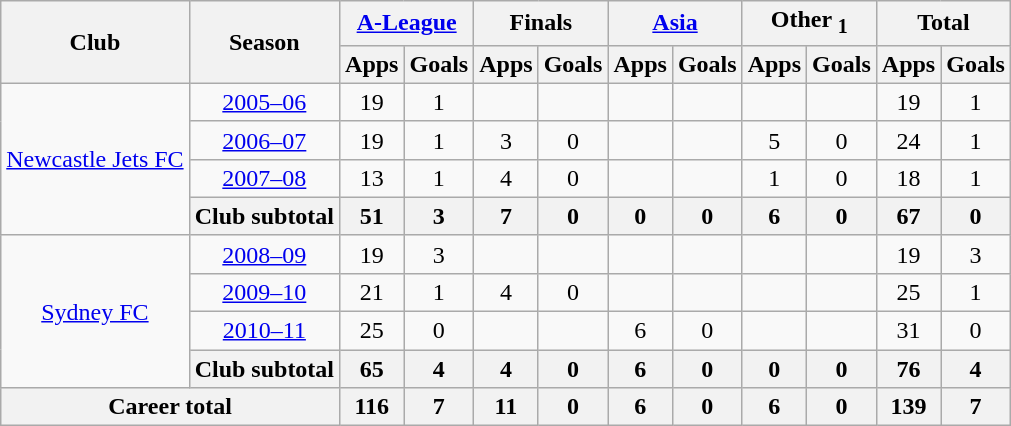<table class="wikitable" style="text-align: center;">
<tr>
<th rowspan="2">Club</th>
<th rowspan="2">Season</th>
<th colspan="2"><a href='#'>A-League</a></th>
<th colspan="2">Finals</th>
<th colspan="2"><a href='#'>Asia</a></th>
<th colspan="2">Other <sub>1</sub></th>
<th colspan="2">Total</th>
</tr>
<tr>
<th>Apps</th>
<th>Goals</th>
<th>Apps</th>
<th>Goals</th>
<th>Apps</th>
<th>Goals</th>
<th>Apps</th>
<th>Goals</th>
<th>Apps</th>
<th>Goals</th>
</tr>
<tr>
<td rowspan="4" valign="center"><a href='#'>Newcastle Jets FC</a></td>
<td><a href='#'>2005–06</a></td>
<td>19</td>
<td>1</td>
<td></td>
<td></td>
<td></td>
<td></td>
<td></td>
<td></td>
<td>19</td>
<td>1</td>
</tr>
<tr>
<td><a href='#'>2006–07</a></td>
<td>19</td>
<td>1</td>
<td>3</td>
<td>0</td>
<td></td>
<td></td>
<td>5</td>
<td>0</td>
<td>24</td>
<td>1</td>
</tr>
<tr>
<td><a href='#'>2007–08</a></td>
<td>13</td>
<td>1</td>
<td>4</td>
<td>0</td>
<td></td>
<td></td>
<td>1</td>
<td>0</td>
<td>18</td>
<td>1</td>
</tr>
<tr>
<th>Club subtotal</th>
<th>51</th>
<th>3</th>
<th>7</th>
<th>0</th>
<th>0</th>
<th>0</th>
<th>6</th>
<th>0</th>
<th>67</th>
<th>0</th>
</tr>
<tr>
<td rowspan="4" valign="center"><a href='#'>Sydney FC</a></td>
<td><a href='#'>2008–09</a></td>
<td>19</td>
<td>3</td>
<td></td>
<td></td>
<td></td>
<td></td>
<td></td>
<td></td>
<td>19</td>
<td>3</td>
</tr>
<tr>
<td><a href='#'>2009–10</a></td>
<td>21</td>
<td>1</td>
<td>4</td>
<td>0</td>
<td></td>
<td></td>
<td></td>
<td></td>
<td>25</td>
<td>1</td>
</tr>
<tr>
<td><a href='#'>2010–11</a></td>
<td>25</td>
<td>0</td>
<td></td>
<td></td>
<td>6</td>
<td>0</td>
<td></td>
<td></td>
<td>31</td>
<td>0</td>
</tr>
<tr>
<th>Club subtotal</th>
<th>65</th>
<th>4</th>
<th>4</th>
<th>0</th>
<th>6</th>
<th>0</th>
<th>0</th>
<th>0</th>
<th>76</th>
<th>4</th>
</tr>
<tr>
<th colspan="2">Career total</th>
<th>116</th>
<th>7</th>
<th>11</th>
<th>0</th>
<th>6</th>
<th>0</th>
<th>6</th>
<th>0</th>
<th>139</th>
<th>7</th>
</tr>
</table>
